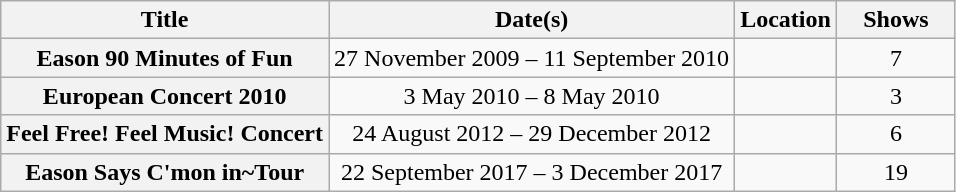<table class="wikitable plainrowheaders" style="text-align:center">
<tr>
<th>Title</th>
<th>Date(s)</th>
<th>Location</th>
<th style="width:4.5em">Shows</th>
</tr>
<tr>
<th scope="row">Eason 90 Minutes of Fun</th>
<td>27 November 2009 – 11 September 2010</td>
<td></td>
<td>7</td>
</tr>
<tr>
<th scope="row">European Concert 2010</th>
<td>3 May 2010 – 8 May 2010</td>
<td></td>
<td>3</td>
</tr>
<tr>
<th scope="row">Feel Free! Feel Music! Concert</th>
<td>24 August 2012 – 29 December 2012</td>
<td></td>
<td>6</td>
</tr>
<tr>
<th scope="row">Eason Says C'mon in~Tour</th>
<td>22 September 2017 – 3 December 2017</td>
<td></td>
<td>19</td>
</tr>
</table>
